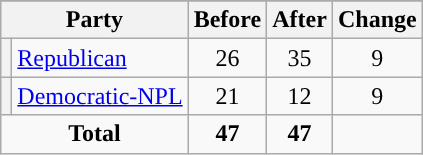<table class="wikitable" style="text-align:center;">
<tr>
</tr>
<tr>
<th colspan=2>Party</th>
<th>Before</th>
<th>After</th>
<th>Change</th>
</tr>
<tr>
<th style="background-color:"></th>
<td style="text-align:left;"><a href='#'>Republican</a></td>
<td>26</td>
<td>35</td>
<td> 9</td>
</tr>
<tr>
<th style="background-color:"></th>
<td style="text-align:left;"><a href='#'>Democratic-NPL</a></td>
<td>21</td>
<td>12</td>
<td> 9</td>
</tr>
<tr>
<td colspan=2><strong>Total</strong></td>
<td><strong>47</strong></td>
<td><strong>47</strong></td>
<td></td>
</tr>
</table>
